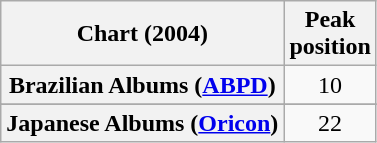<table class="wikitable plainrowheaders">
<tr>
<th scope="col">Chart (2004)</th>
<th scope="col">Peak<br>position</th>
</tr>
<tr>
<th scope="row">Brazilian Albums (<a href='#'>ABPD</a>)</th>
<td align="center">10</td>
</tr>
<tr>
</tr>
<tr>
<th scope="row">Japanese Albums (<a href='#'>Oricon</a>)</th>
<td align="center">22</td>
</tr>
</table>
